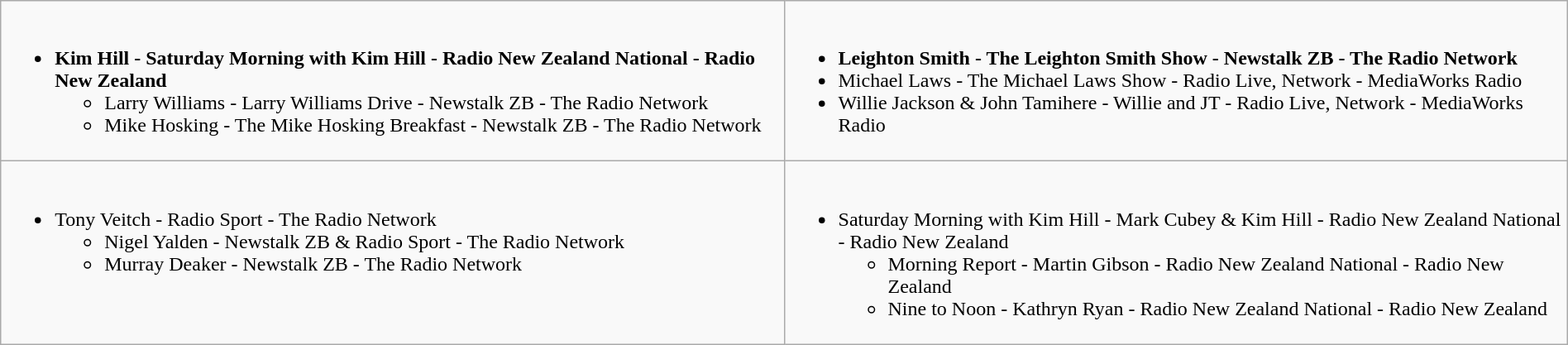<table class=wikitable width="100%">
<tr>
<td valign="top" width="50%"><br><ul><li><strong>Kim Hill - Saturday Morning with Kim Hill - Radio New Zealand National - Radio New Zealand</strong><ul><li>Larry Williams - Larry Williams Drive - Newstalk ZB - The Radio Network</li><li>Mike Hosking - The Mike Hosking Breakfast - Newstalk ZB - The Radio Network</li></ul></li></ul></td>
<td valign="top"  width="50%"><br><ul><li><strong>Leighton Smith - The Leighton Smith Show - Newstalk ZB - The Radio Network</strong></li><li>Michael Laws - The Michael Laws Show - Radio Live, Network - MediaWorks Radio</li><li>Willie Jackson & John Tamihere - Willie and JT - Radio Live, Network - MediaWorks Radio</li></ul></td>
</tr>
<tr>
<td valign="top" width="50%"><br><ul><li>Tony Veitch - Radio Sport - The Radio Network<ul><li>Nigel Yalden - Newstalk ZB & Radio Sport - The Radio Network</li><li>Murray Deaker - Newstalk ZB - The Radio Network</li></ul></li></ul></td>
<td valign="top"  width="50%"><br><ul><li>Saturday Morning with Kim Hill - Mark Cubey & Kim Hill - Radio New Zealand National - Radio New Zealand<ul><li>Morning Report - Martin Gibson - Radio New Zealand National - Radio New Zealand</li><li>Nine to Noon - Kathryn Ryan - Radio New Zealand National - Radio New Zealand</li></ul></li></ul></td>
</tr>
</table>
